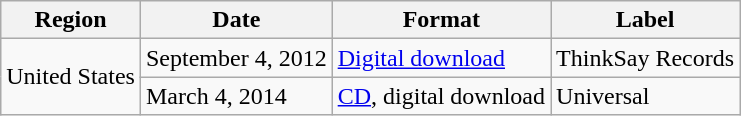<table class="wikitable">
<tr>
<th>Region</th>
<th>Date</th>
<th>Format</th>
<th>Label</th>
</tr>
<tr>
<td rowspan="2">United States</td>
<td>September 4, 2012</td>
<td><a href='#'>Digital download</a></td>
<td>ThinkSay Records</td>
</tr>
<tr>
<td>March 4, 2014</td>
<td><a href='#'>CD</a>, digital download</td>
<td>Universal</td>
</tr>
</table>
